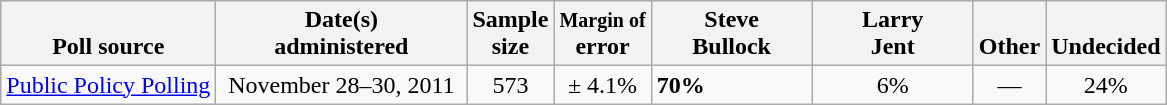<table class="wikitable">
<tr valign= bottom>
<th>Poll source</th>
<th style="width:160px;">Date(s)<br>administered</th>
<th class=small>Sample<br>size</th>
<th><small>Margin of</small><br>error</th>
<th width=100px>Steve<br>Bullock</th>
<th width=100px>Larry<br>Jent</th>
<th>Other</th>
<th>Undecided</th>
</tr>
<tr>
<td><a href='#'>Public Policy Polling</a></td>
<td align=center>November 28–30, 2011</td>
<td align=center>573</td>
<td align=center>± 4.1%</td>
<td><strong>70%</strong></td>
<td align=center>6%</td>
<td align=center>—</td>
<td align=center>24%</td>
</tr>
</table>
